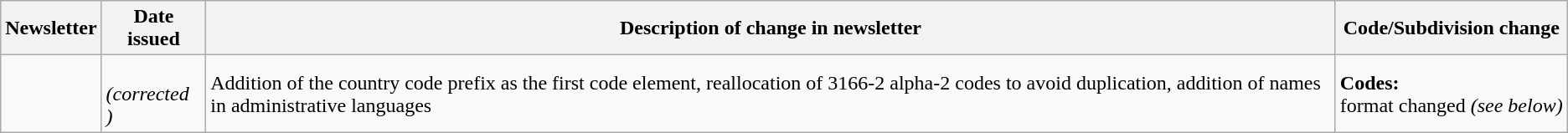<table class="wikitable">
<tr>
<th>Newsletter</th>
<th>Date issued</th>
<th>Description of change in newsletter</th>
<th>Code/Subdivision change</th>
</tr>
<tr>
<td id="II-1"></td>
<td><br> <em>(corrected<br> )</em></td>
<td>Addition of the country code prefix as the first code element, reallocation of 3166-2 alpha-2 codes to avoid duplication, addition of names in administrative languages</td>
<td style=white-space:nowrap><strong>Codes:</strong><br> format changed <em>(see below)</em></td>
</tr>
</table>
